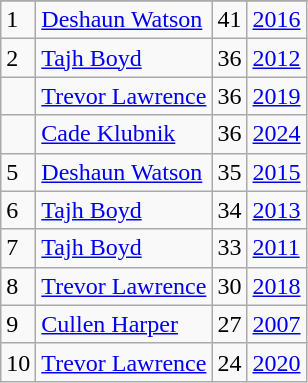<table class="wikitable">
<tr>
</tr>
<tr>
<td>1</td>
<td><a href='#'>Deshaun Watson</a></td>
<td>41</td>
<td><a href='#'>2016</a></td>
</tr>
<tr>
<td>2</td>
<td><a href='#'>Tajh Boyd</a></td>
<td>36</td>
<td><a href='#'>2012</a></td>
</tr>
<tr>
<td></td>
<td><a href='#'>Trevor Lawrence</a></td>
<td>36</td>
<td><a href='#'>2019</a></td>
</tr>
<tr>
<td></td>
<td><a href='#'>Cade Klubnik</a></td>
<td>36</td>
<td><a href='#'>2024</a></td>
</tr>
<tr>
<td>5</td>
<td><a href='#'>Deshaun Watson</a></td>
<td>35</td>
<td><a href='#'>2015</a></td>
</tr>
<tr>
<td>6</td>
<td><a href='#'>Tajh Boyd</a></td>
<td>34</td>
<td><a href='#'>2013</a></td>
</tr>
<tr>
<td>7</td>
<td><a href='#'>Tajh Boyd</a></td>
<td>33</td>
<td><a href='#'>2011</a></td>
</tr>
<tr>
<td>8</td>
<td><a href='#'>Trevor Lawrence</a></td>
<td>30</td>
<td><a href='#'>2018</a></td>
</tr>
<tr>
<td>9</td>
<td><a href='#'>Cullen Harper</a></td>
<td>27</td>
<td><a href='#'>2007</a></td>
</tr>
<tr>
<td>10</td>
<td><a href='#'>Trevor Lawrence</a></td>
<td>24</td>
<td><a href='#'>2020</a></td>
</tr>
</table>
